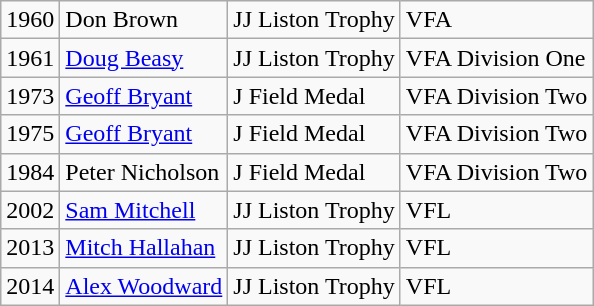<table class="wikitable">
<tr>
<td>1960</td>
<td>Don Brown</td>
<td>JJ Liston Trophy</td>
<td>VFA</td>
</tr>
<tr>
<td>1961</td>
<td><a href='#'>Doug Beasy</a></td>
<td>JJ Liston Trophy</td>
<td>VFA Division One</td>
</tr>
<tr>
<td>1973</td>
<td><a href='#'>Geoff Bryant</a></td>
<td>J Field Medal</td>
<td>VFA Division Two</td>
</tr>
<tr>
<td>1975</td>
<td><a href='#'>Geoff Bryant</a></td>
<td>J Field Medal</td>
<td>VFA Division Two</td>
</tr>
<tr>
<td>1984</td>
<td>Peter Nicholson</td>
<td>J Field Medal</td>
<td>VFA Division Two</td>
</tr>
<tr>
<td>2002</td>
<td><a href='#'>Sam Mitchell</a></td>
<td>JJ Liston Trophy</td>
<td>VFL</td>
</tr>
<tr>
<td>2013</td>
<td><a href='#'>Mitch Hallahan</a></td>
<td>JJ Liston Trophy</td>
<td>VFL</td>
</tr>
<tr>
<td>2014</td>
<td><a href='#'>Alex Woodward</a></td>
<td>JJ Liston Trophy</td>
<td>VFL</td>
</tr>
</table>
